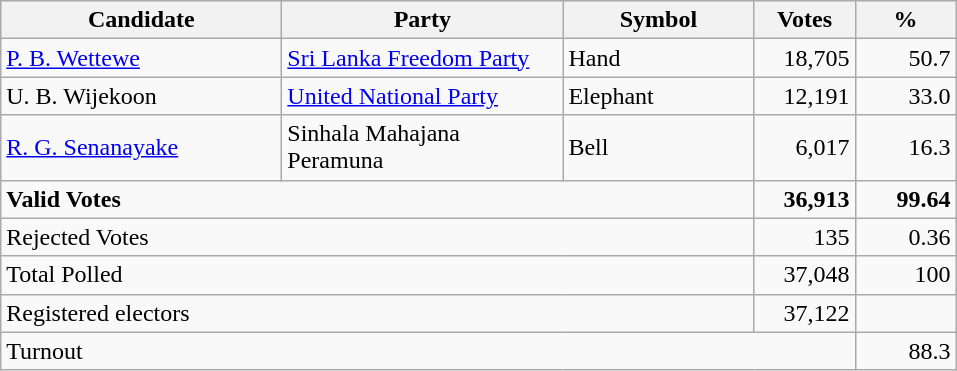<table class="wikitable" border="1" style="text-align:right;">
<tr>
<th align=left width="180">Candidate</th>
<th align=left width="180">Party</th>
<th align=left width="120">Symbol</th>
<th align=left width="60">Votes</th>
<th align=left width="60">%</th>
</tr>
<tr>
<td align=left><a href='#'>P. B. Wettewe</a></td>
<td align=left><a href='#'>Sri Lanka Freedom Party</a></td>
<td align=left>Hand</td>
<td>18,705</td>
<td>50.7</td>
</tr>
<tr>
<td align=left>U. B. Wijekoon</td>
<td align=left><a href='#'>United National Party</a></td>
<td align=left>Elephant</td>
<td>12,191</td>
<td>33.0</td>
</tr>
<tr>
<td align=left><a href='#'>R. G. Senanayake</a></td>
<td align=left>Sinhala Mahajana Peramuna</td>
<td align=left>Bell</td>
<td>6,017</td>
<td>16.3</td>
</tr>
<tr>
<td align=left colspan=3><strong>Valid Votes</strong></td>
<td><strong>36,913</strong></td>
<td><strong>99.64</strong></td>
</tr>
<tr>
<td align=left colspan=3>Rejected Votes</td>
<td>135</td>
<td>0.36</td>
</tr>
<tr>
<td align=left colspan=3>Total Polled</td>
<td>37,048</td>
<td>100</td>
</tr>
<tr>
<td align=left colspan=3>Registered electors</td>
<td>37,122</td>
<td></td>
</tr>
<tr>
<td align=left colspan=4>Turnout</td>
<td>88.3</td>
</tr>
</table>
